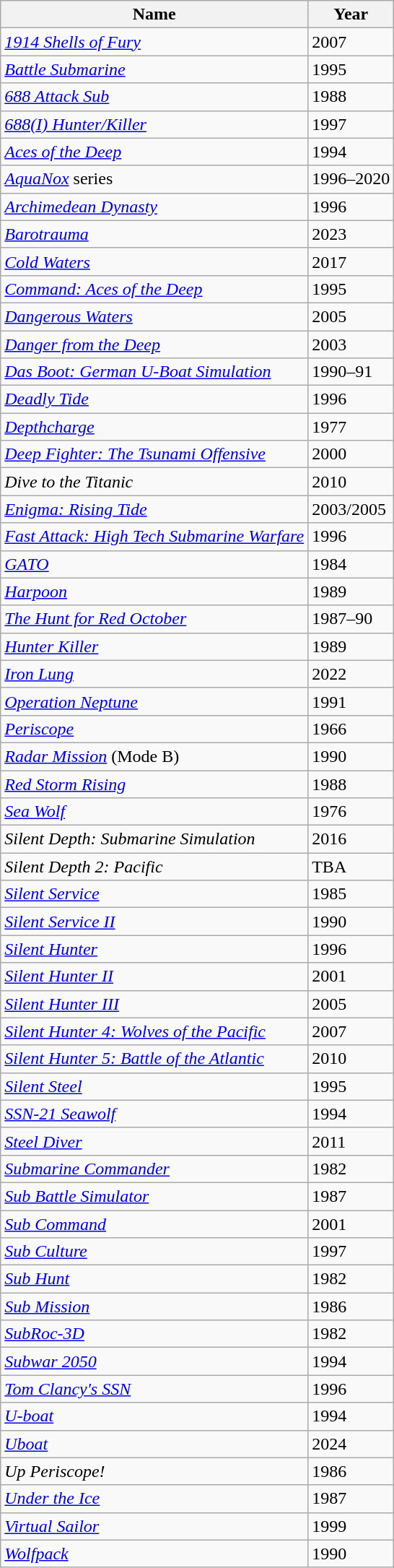<table class="wikitable sortable">
<tr>
<th>Name</th>
<th>Year</th>
</tr>
<tr>
<td><em><a href='#'>1914 Shells of Fury</a></em></td>
<td>2007</td>
</tr>
<tr>
<td><em><a href='#'>Battle Submarine</a></em></td>
<td>1995</td>
</tr>
<tr>
<td><em><a href='#'>688 Attack Sub</a></em></td>
<td>1988</td>
</tr>
<tr>
<td><em><a href='#'>688(I) Hunter/Killer</a></em></td>
<td>1997</td>
</tr>
<tr>
<td><em><a href='#'>Aces of the Deep</a></em></td>
<td>1994</td>
</tr>
<tr>
<td><em><a href='#'>AquaNox</a></em> series</td>
<td>1996–2020</td>
</tr>
<tr>
<td><em><a href='#'>Archimedean Dynasty</a></em></td>
<td>1996</td>
</tr>
<tr>
<td><em><a href='#'>Barotrauma</a></em></td>
<td>2023</td>
</tr>
<tr>
<td><em><a href='#'>Cold Waters</a></em></td>
<td>2017</td>
</tr>
<tr>
<td><em><a href='#'>Command: Aces of the Deep</a></em></td>
<td>1995</td>
</tr>
<tr>
<td><em><a href='#'>Dangerous Waters</a></em></td>
<td>2005</td>
</tr>
<tr>
<td><em><a href='#'>Danger from the Deep</a></em></td>
<td>2003</td>
</tr>
<tr>
<td><em><a href='#'>Das Boot: German U-Boat Simulation</a></em></td>
<td>1990–91</td>
</tr>
<tr>
<td><em><a href='#'>Deadly Tide</a></em></td>
<td>1996</td>
</tr>
<tr>
<td><em><a href='#'>Depthcharge</a></em></td>
<td>1977</td>
</tr>
<tr>
<td><em><a href='#'>Deep Fighter: The Tsunami Offensive</a></em></td>
<td>2000</td>
</tr>
<tr>
<td><em>Dive to the Titanic</em></td>
<td>2010</td>
</tr>
<tr>
<td><em><a href='#'>Enigma: Rising Tide</a></em></td>
<td>2003/2005</td>
</tr>
<tr>
<td><em><a href='#'>Fast Attack: High Tech Submarine Warfare</a></em></td>
<td>1996</td>
</tr>
<tr>
<td><em><a href='#'>GATO</a></em></td>
<td>1984</td>
</tr>
<tr>
<td><em><a href='#'>Harpoon</a></em></td>
<td>1989</td>
</tr>
<tr>
<td><em><a href='#'>The Hunt for Red October</a></em></td>
<td>1987–90</td>
</tr>
<tr>
<td><em><a href='#'>Hunter Killer</a></em></td>
<td>1989</td>
</tr>
<tr>
<td><em><a href='#'>Iron Lung</a></em></td>
<td>2022</td>
</tr>
<tr>
<td><em><a href='#'>Operation Neptune</a></em></td>
<td>1991</td>
</tr>
<tr>
<td><em><a href='#'>Periscope</a></em></td>
<td>1966</td>
</tr>
<tr>
<td><em><a href='#'>Radar Mission</a></em> (Mode B)</td>
<td>1990</td>
</tr>
<tr>
<td><em><a href='#'>Red Storm Rising</a></em></td>
<td>1988</td>
</tr>
<tr>
<td><em><a href='#'>Sea Wolf</a></em></td>
<td>1976</td>
</tr>
<tr>
<td><em>Silent Depth: Submarine Simulation</em></td>
<td>2016</td>
</tr>
<tr>
<td><em>Silent Depth 2: Pacific</em></td>
<td>TBA</td>
</tr>
<tr>
<td><em><a href='#'>Silent Service</a></em></td>
<td>1985</td>
</tr>
<tr>
<td><em><a href='#'>Silent Service II</a></em></td>
<td>1990</td>
</tr>
<tr>
<td><em><a href='#'>Silent Hunter</a></em></td>
<td>1996</td>
</tr>
<tr>
<td><em><a href='#'>Silent Hunter II</a></em></td>
<td>2001</td>
</tr>
<tr>
<td><em><a href='#'>Silent Hunter III</a></em></td>
<td>2005</td>
</tr>
<tr>
<td><em><a href='#'>Silent Hunter 4: Wolves of the Pacific</a></em></td>
<td>2007</td>
</tr>
<tr>
<td><em><a href='#'>Silent Hunter 5: Battle of the Atlantic</a></em></td>
<td>2010</td>
</tr>
<tr>
<td><em><a href='#'>Silent Steel</a></em></td>
<td>1995</td>
</tr>
<tr>
<td><em><a href='#'>SSN-21 Seawolf</a></em></td>
<td>1994</td>
</tr>
<tr>
<td><em><a href='#'>Steel Diver</a></em></td>
<td>2011</td>
</tr>
<tr>
<td><em><a href='#'>Submarine Commander</a></em></td>
<td>1982</td>
</tr>
<tr>
<td><em><a href='#'>Sub Battle Simulator</a></em></td>
<td>1987</td>
</tr>
<tr>
<td><em><a href='#'>Sub Command</a></em></td>
<td>2001</td>
</tr>
<tr>
<td><em><a href='#'>Sub Culture</a></em></td>
<td>1997</td>
</tr>
<tr>
<td><em><a href='#'>Sub Hunt</a></em></td>
<td>1982</td>
</tr>
<tr>
<td><em><a href='#'>Sub Mission</a></em></td>
<td>1986</td>
</tr>
<tr>
<td><em><a href='#'>SubRoc-3D</a></em></td>
<td>1982</td>
</tr>
<tr>
<td><em><a href='#'>Subwar 2050</a></em></td>
<td>1994</td>
</tr>
<tr>
<td><em><a href='#'>Tom Clancy's SSN</a></em></td>
<td>1996</td>
</tr>
<tr>
<td><em><a href='#'>U-boat</a></em></td>
<td>1994</td>
</tr>
<tr>
<td><em><a href='#'>Uboat</a></em></td>
<td>2024</td>
</tr>
<tr>
<td><em>Up Periscope!</em></td>
<td>1986</td>
</tr>
<tr>
<td><em><a href='#'>Under the Ice</a></em></td>
<td>1987</td>
</tr>
<tr>
<td><em><a href='#'>Virtual Sailor</a></em></td>
<td>1999</td>
</tr>
<tr>
<td><em><a href='#'>Wolfpack</a></em></td>
<td>1990</td>
</tr>
</table>
